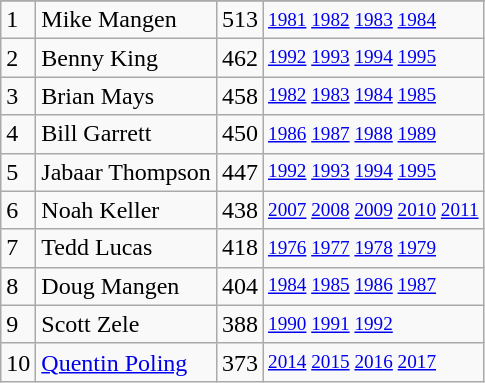<table class="wikitable">
<tr>
</tr>
<tr>
<td>1</td>
<td>Mike Mangen</td>
<td>513</td>
<td style="font-size:80%;"><a href='#'>1981</a> <a href='#'>1982</a> <a href='#'>1983</a> <a href='#'>1984</a></td>
</tr>
<tr>
<td>2</td>
<td>Benny King</td>
<td>462</td>
<td style="font-size:80%;"><a href='#'>1992</a> <a href='#'>1993</a> <a href='#'>1994</a> <a href='#'>1995</a></td>
</tr>
<tr>
<td>3</td>
<td>Brian Mays</td>
<td>458</td>
<td style="font-size:80%;"><a href='#'>1982</a> <a href='#'>1983</a> <a href='#'>1984</a> <a href='#'>1985</a></td>
</tr>
<tr>
<td>4</td>
<td>Bill Garrett</td>
<td>450</td>
<td style="font-size:80%;"><a href='#'>1986</a> <a href='#'>1987</a> <a href='#'>1988</a> <a href='#'>1989</a></td>
</tr>
<tr>
<td>5</td>
<td>Jabaar Thompson</td>
<td>447</td>
<td style="font-size:80%;"><a href='#'>1992</a> <a href='#'>1993</a> <a href='#'>1994</a> <a href='#'>1995</a></td>
</tr>
<tr>
<td>6</td>
<td>Noah Keller</td>
<td>438</td>
<td style="font-size:80%;"><a href='#'>2007</a> <a href='#'>2008</a> <a href='#'>2009</a> <a href='#'>2010</a> <a href='#'>2011</a></td>
</tr>
<tr>
<td>7</td>
<td>Tedd Lucas</td>
<td>418</td>
<td style="font-size:80%;"><a href='#'>1976</a> <a href='#'>1977</a> <a href='#'>1978</a> <a href='#'>1979</a></td>
</tr>
<tr>
<td>8</td>
<td>Doug Mangen</td>
<td>404</td>
<td style="font-size:80%;"><a href='#'>1984</a> <a href='#'>1985</a> <a href='#'>1986</a> <a href='#'>1987</a></td>
</tr>
<tr>
<td>9</td>
<td>Scott Zele</td>
<td>388</td>
<td style="font-size:80%;"><a href='#'>1990</a> <a href='#'>1991</a> <a href='#'>1992</a></td>
</tr>
<tr>
<td>10</td>
<td><a href='#'>Quentin Poling</a></td>
<td>373</td>
<td style="font-size:80%;"><a href='#'>2014</a> <a href='#'>2015</a> <a href='#'>2016</a> <a href='#'>2017</a></td>
</tr>
</table>
